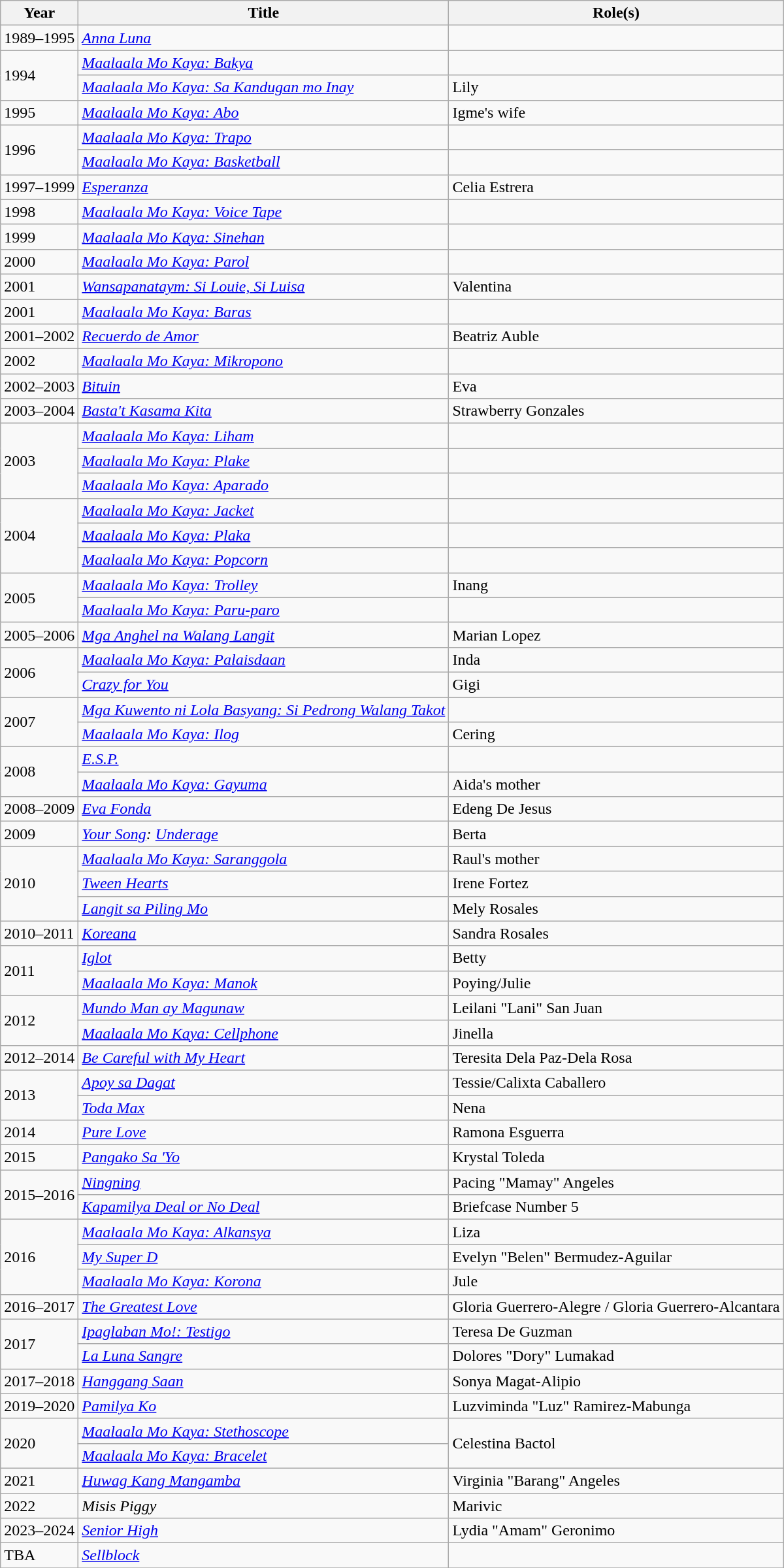<table class="wikitable sortable">
<tr>
<th>Year</th>
<th>Title</th>
<th>Role(s)</th>
</tr>
<tr>
<td>1989–1995</td>
<td><em><a href='#'>Anna Luna</a></em></td>
<td></td>
</tr>
<tr>
<td rowspan=2>1994</td>
<td><em><a href='#'>Maalaala Mo Kaya: Bakya</a></em></td>
<td></td>
</tr>
<tr>
<td><em><a href='#'>Maalaala Mo Kaya: Sa Kandugan mo Inay</a></em></td>
<td>Lily</td>
</tr>
<tr>
<td>1995</td>
<td><em><a href='#'>Maalaala Mo Kaya: Abo</a></em></td>
<td>Igme's wife</td>
</tr>
<tr>
<td rowspan=2>1996</td>
<td><em><a href='#'>Maalaala Mo Kaya: Trapo</a></em></td>
<td></td>
</tr>
<tr>
<td><em><a href='#'>Maalaala Mo Kaya: Basketball</a></em></td>
<td></td>
</tr>
<tr>
<td>1997–1999</td>
<td><em><a href='#'>Esperanza</a></em></td>
<td>Celia Estrera</td>
</tr>
<tr>
<td>1998</td>
<td><em><a href='#'>Maalaala Mo Kaya: Voice Tape</a></em></td>
<td></td>
</tr>
<tr>
<td>1999</td>
<td><em><a href='#'>Maalaala Mo Kaya: Sinehan</a></em></td>
<td></td>
</tr>
<tr>
<td>2000</td>
<td><em><a href='#'>Maalaala Mo Kaya: Parol</a></em></td>
<td></td>
</tr>
<tr>
<td>2001</td>
<td><em><a href='#'>Wansapanataym: Si Louie, Si Luisa</a></em></td>
<td>Valentina</td>
</tr>
<tr>
<td>2001</td>
<td><em><a href='#'>Maalaala Mo Kaya: Baras</a></em></td>
<td></td>
</tr>
<tr>
<td>2001–2002</td>
<td><em><a href='#'>Recuerdo de Amor</a></em></td>
<td>Beatriz Auble</td>
</tr>
<tr>
<td>2002</td>
<td><em><a href='#'>Maalaala Mo Kaya: Mikropono</a></em></td>
<td></td>
</tr>
<tr>
<td>2002–2003</td>
<td><em><a href='#'>Bituin</a></em></td>
<td>Eva</td>
</tr>
<tr>
<td>2003–2004</td>
<td><em><a href='#'>Basta't Kasama Kita</a></em></td>
<td>Strawberry Gonzales</td>
</tr>
<tr>
<td rowspan=3>2003</td>
<td><em><a href='#'>Maalaala Mo Kaya: Liham</a></em></td>
<td></td>
</tr>
<tr>
<td><em><a href='#'>Maalaala Mo Kaya: Plake</a></em></td>
<td></td>
</tr>
<tr>
<td><em><a href='#'>Maalaala Mo Kaya: Aparado</a></em></td>
</tr>
<tr>
<td rowspan=3>2004</td>
<td><em><a href='#'>Maalaala Mo Kaya: Jacket</a></em></td>
<td></td>
</tr>
<tr>
<td><em><a href='#'>Maalaala Mo Kaya: Plaka</a></em></td>
<td></td>
</tr>
<tr>
<td><em><a href='#'>Maalaala Mo Kaya: Popcorn</a></em></td>
<td></td>
</tr>
<tr>
<td rowspan=2>2005</td>
<td><em><a href='#'>Maalaala Mo Kaya: Trolley</a></em></td>
<td>Inang</td>
</tr>
<tr>
<td><em><a href='#'>Maalaala Mo Kaya: Paru-paro</a></em></td>
<td></td>
</tr>
<tr>
<td>2005–2006</td>
<td><em><a href='#'>Mga Anghel na Walang Langit</a></em></td>
<td>Marian Lopez</td>
</tr>
<tr>
<td rowspan=2>2006</td>
<td><em><a href='#'>Maalaala Mo Kaya: Palaisdaan</a></em></td>
<td>Inda</td>
</tr>
<tr>
<td><em><a href='#'>Crazy for You</a></em></td>
<td>Gigi</td>
</tr>
<tr>
<td rowspan=2>2007</td>
<td><em><a href='#'>Mga Kuwento ni Lola Basyang: Si Pedrong Walang Takot</a></em></td>
<td></td>
</tr>
<tr>
<td><em><a href='#'>Maalaala Mo Kaya: Ilog</a></em></td>
<td>Cering</td>
</tr>
<tr>
<td rowspan=2>2008</td>
<td><em><a href='#'>E.S.P.</a></em></td>
<td></td>
</tr>
<tr>
<td><em><a href='#'>Maalaala Mo Kaya: Gayuma</a></em></td>
<td>Aida's mother</td>
</tr>
<tr>
<td>2008–2009</td>
<td><em><a href='#'>Eva Fonda</a></em></td>
<td>Edeng De Jesus</td>
</tr>
<tr>
<td>2009</td>
<td><em><a href='#'>Your Song</a>: <a href='#'>Underage</a></em></td>
<td>Berta</td>
</tr>
<tr>
<td rowspan=3>2010</td>
<td><em><a href='#'>Maalaala Mo Kaya: Saranggola</a></em></td>
<td>Raul's mother</td>
</tr>
<tr>
<td><em><a href='#'>Tween Hearts</a></em></td>
<td>Irene Fortez</td>
</tr>
<tr>
<td><em><a href='#'>Langit sa Piling Mo</a></em></td>
<td>Mely Rosales</td>
</tr>
<tr>
<td>2010–2011</td>
<td><em><a href='#'>Koreana</a></em></td>
<td>Sandra Rosales</td>
</tr>
<tr>
<td rowspan=2>2011</td>
<td><em><a href='#'>Iglot</a></em></td>
<td>Betty</td>
</tr>
<tr>
<td><em><a href='#'>Maalaala Mo Kaya: Manok</a></em></td>
<td>Poying/Julie</td>
</tr>
<tr>
<td rowspan=2>2012</td>
<td><em><a href='#'>Mundo Man ay Magunaw</a></em></td>
<td>Leilani "Lani" San Juan</td>
</tr>
<tr>
<td><em><a href='#'>Maalaala Mo Kaya: Cellphone</a></em></td>
<td>Jinella</td>
</tr>
<tr>
<td>2012–2014</td>
<td><em><a href='#'>Be Careful with My Heart</a></em></td>
<td>Teresita Dela Paz-Dela Rosa</td>
</tr>
<tr>
<td rowspan=2>2013</td>
<td><em><a href='#'>Apoy sa Dagat</a></em></td>
<td>Tessie/Calixta Caballero</td>
</tr>
<tr>
<td><em><a href='#'>Toda Max</a></em></td>
<td>Nena</td>
</tr>
<tr>
<td>2014</td>
<td><em><a href='#'>Pure Love</a></em></td>
<td>Ramona Esguerra</td>
</tr>
<tr>
<td>2015</td>
<td><em><a href='#'>Pangako Sa 'Yo</a></em></td>
<td>Krystal Toleda</td>
</tr>
<tr>
<td rowspan=2>2015–2016</td>
<td><em><a href='#'>Ningning</a></em></td>
<td>Pacing "Mamay" Angeles</td>
</tr>
<tr>
<td><em><a href='#'>Kapamilya Deal or No Deal</a></em></td>
<td>Briefcase Number 5</td>
</tr>
<tr>
<td rowspan=3>2016</td>
<td><em><a href='#'>Maalaala Mo Kaya: Alkansya</a></em></td>
<td>Liza</td>
</tr>
<tr>
<td><em><a href='#'>My Super D</a></em></td>
<td>Evelyn "Belen" Bermudez-Aguilar</td>
</tr>
<tr>
<td><em><a href='#'>Maalaala Mo Kaya: Korona</a></em></td>
<td>Jule</td>
</tr>
<tr>
<td>2016–2017</td>
<td><em><a href='#'>The Greatest Love</a></em></td>
<td>Gloria Guerrero-Alegre / Gloria Guerrero-Alcantara</td>
</tr>
<tr>
<td rowspan="2">2017</td>
<td><em><a href='#'>Ipaglaban Mo!: Testigo</a></em></td>
<td>Teresa De Guzman</td>
</tr>
<tr>
<td><em><a href='#'>La Luna Sangre</a></em></td>
<td>Dolores "Dory" Lumakad</td>
</tr>
<tr>
<td>2017–2018</td>
<td><em><a href='#'>Hanggang Saan</a></em></td>
<td>Sonya Magat-Alipio</td>
</tr>
<tr>
<td>2019–2020</td>
<td><em><a href='#'>Pamilya Ko</a></em></td>
<td>Luzviminda "Luz" Ramirez-Mabunga</td>
</tr>
<tr>
<td rowspan="2">2020</td>
<td><em><a href='#'>Maalaala Mo Kaya: Stethoscope</a></em></td>
<td rowspan="2">Celestina Bactol</td>
</tr>
<tr>
<td><em><a href='#'>Maalaala Mo Kaya: Bracelet</a></em></td>
</tr>
<tr>
<td>2021</td>
<td><em><a href='#'>Huwag Kang Mangamba</a></em></td>
<td>Virginia "Barang" Angeles</td>
</tr>
<tr>
<td>2022</td>
<td><em>Misis Piggy</em></td>
<td>Marivic</td>
</tr>
<tr>
<td>2023–2024</td>
<td><em><a href='#'>Senior High</a></em></td>
<td>Lydia "Amam" Geronimo</td>
</tr>
<tr>
<td>TBA</td>
<td><em><a href='#'>Sellblock</a></em></td>
<td></td>
</tr>
<tr>
</tr>
</table>
